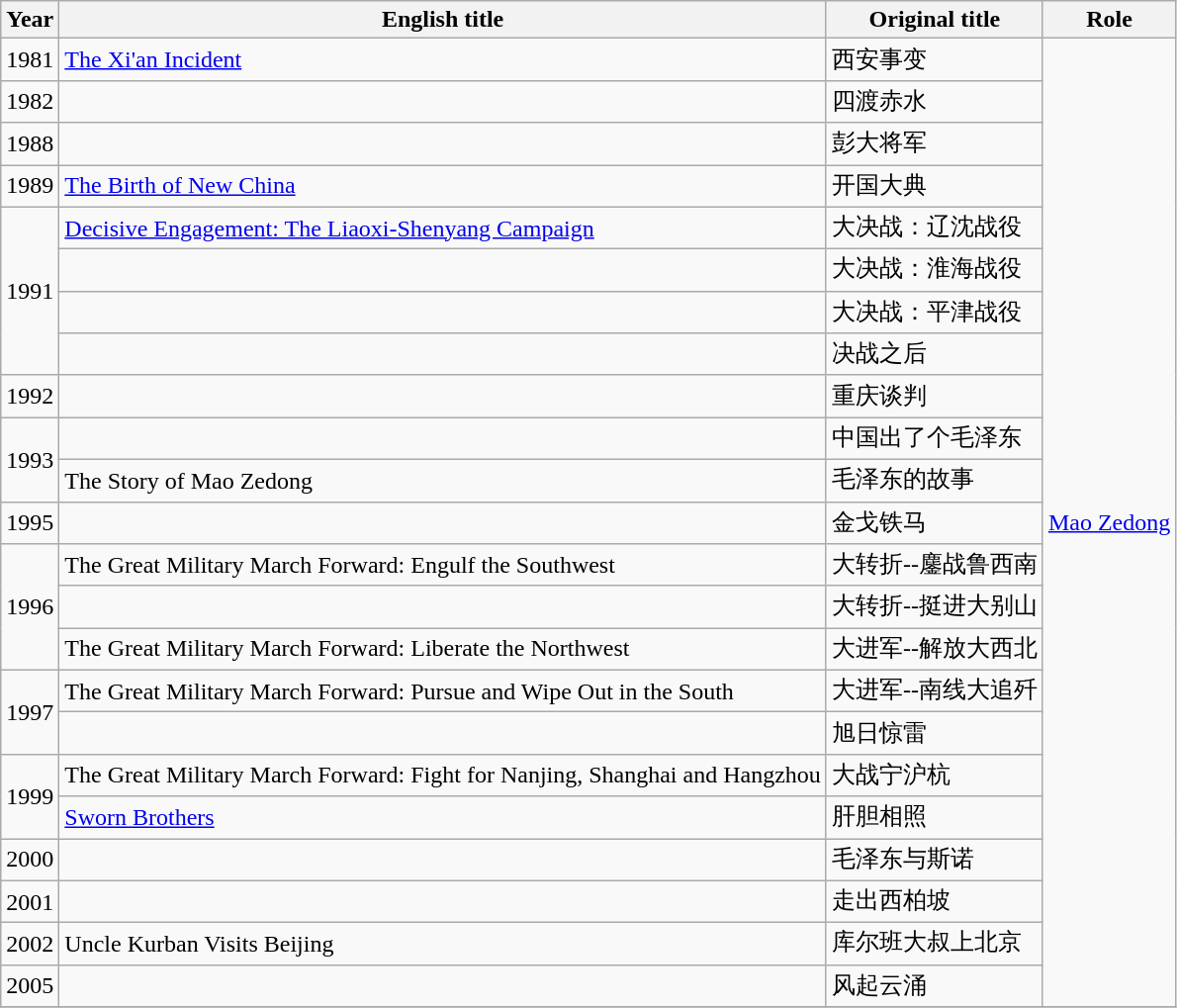<table class="wikitable sortable">
<tr>
<th>Year</th>
<th>English title</th>
<th>Original title</th>
<th>Role</th>
</tr>
<tr>
<td>1981</td>
<td><a href='#'>The Xi'an Incident</a></td>
<td>西安事变</td>
<td rowspan="23"><a href='#'>Mao Zedong</a></td>
</tr>
<tr>
<td>1982</td>
<td></td>
<td>四渡赤水</td>
</tr>
<tr>
<td>1988</td>
<td></td>
<td>彭大将军</td>
</tr>
<tr>
<td>1989</td>
<td><a href='#'>The Birth of New China</a></td>
<td>开国大典</td>
</tr>
<tr>
<td rowspan="4">1991</td>
<td><a href='#'>Decisive Engagement: The Liaoxi-Shenyang Campaign</a></td>
<td>大决战：辽沈战役</td>
</tr>
<tr>
<td></td>
<td>大决战：淮海战役</td>
</tr>
<tr>
<td></td>
<td>大决战：平津战役</td>
</tr>
<tr>
<td></td>
<td>决战之后</td>
</tr>
<tr>
<td>1992</td>
<td></td>
<td>重庆谈判</td>
</tr>
<tr>
<td rowspan="2">1993</td>
<td></td>
<td>中国出了个毛泽东</td>
</tr>
<tr>
<td>The Story of Mao Zedong</td>
<td>毛泽东的故事</td>
</tr>
<tr>
<td>1995</td>
<td></td>
<td>金戈铁马</td>
</tr>
<tr>
<td rowspan="3">1996</td>
<td>The Great Military March Forward: Engulf the Southwest</td>
<td>大转折--鏖战鲁西南</td>
</tr>
<tr>
<td></td>
<td>大转折--挺进大别山</td>
</tr>
<tr>
<td>The Great Military March Forward: Liberate the Northwest</td>
<td>大进军--解放大西北</td>
</tr>
<tr>
<td rowspan="2">1997</td>
<td>The Great Military March Forward: Pursue and Wipe Out in the South</td>
<td>大进军--南线大追歼</td>
</tr>
<tr>
<td></td>
<td>旭日惊雷</td>
</tr>
<tr>
<td rowspan="2">1999</td>
<td>The Great Military March Forward: Fight for Nanjing, Shanghai and Hangzhou</td>
<td>大战宁沪杭</td>
</tr>
<tr>
<td><a href='#'>Sworn Brothers</a></td>
<td>肝胆相照</td>
</tr>
<tr>
<td>2000</td>
<td></td>
<td>毛泽东与斯诺</td>
</tr>
<tr>
<td>2001</td>
<td></td>
<td>走出西柏坡</td>
</tr>
<tr>
<td>2002</td>
<td>Uncle Kurban Visits Beijing</td>
<td>库尔班大叔上北京</td>
</tr>
<tr>
<td>2005</td>
<td></td>
<td>风起云涌</td>
</tr>
<tr>
</tr>
</table>
